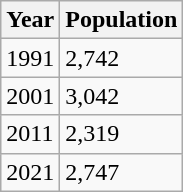<table class="wikitable">
<tr>
<th>Year</th>
<th>Population</th>
</tr>
<tr>
<td>1991</td>
<td>2,742</td>
</tr>
<tr>
<td>2001</td>
<td>3,042</td>
</tr>
<tr>
<td>2011</td>
<td>2,319</td>
</tr>
<tr>
<td>2021</td>
<td>2,747</td>
</tr>
</table>
